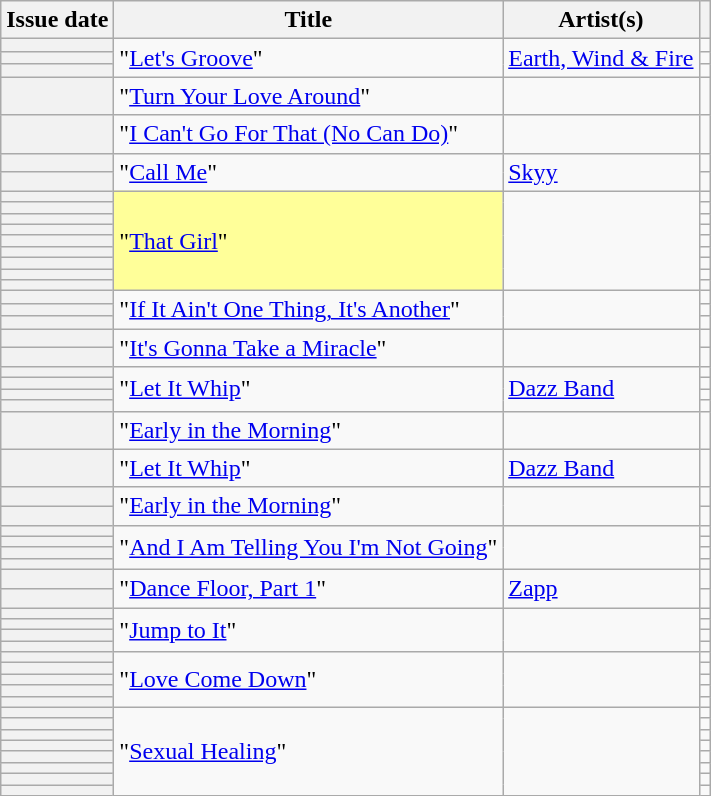<table class="wikitable sortable plainrowheaders">
<tr>
<th scope="col">Issue date</th>
<th scope="col">Title</th>
<th scope="col">Artist(s)</th>
<th scope="col" class="unsortable"></th>
</tr>
<tr>
<th scope=row></th>
<td rowspan="3">"<a href='#'>Let's Groove</a>"</td>
<td rowspan="3"><a href='#'>Earth, Wind & Fire</a></td>
<td align=center></td>
</tr>
<tr>
<th scope=row></th>
<td align=center></td>
</tr>
<tr>
<th scope=row></th>
<td align=center></td>
</tr>
<tr>
<th scope=row></th>
<td>"<a href='#'>Turn Your Love Around</a>"</td>
<td></td>
<td align=center></td>
</tr>
<tr>
<th scope=row></th>
<td>"<a href='#'>I Can't Go For That (No Can Do)</a>"</td>
<td></td>
<td align=center></td>
</tr>
<tr>
<th scope=row></th>
<td rowspan="2">"<a href='#'>Call Me</a>"</td>
<td rowspan="2"><a href='#'>Skyy</a></td>
<td align=center></td>
</tr>
<tr>
<th scope=row></th>
<td align=center></td>
</tr>
<tr>
<th scope=row></th>
<td bgcolor=#FFFF99 rowspan="9">"<a href='#'>That Girl</a>" </td>
<td rowspan="9"></td>
<td align=center></td>
</tr>
<tr>
<th scope=row></th>
<td align=center></td>
</tr>
<tr>
<th scope=row></th>
<td align=center></td>
</tr>
<tr>
<th scope=row></th>
<td align=center></td>
</tr>
<tr>
<th scope=row></th>
<td align=center></td>
</tr>
<tr>
<th scope=row></th>
<td align=center></td>
</tr>
<tr>
<th scope=row></th>
<td align=center></td>
</tr>
<tr>
<th scope=row></th>
<td align=center></td>
</tr>
<tr>
<th scope=row></th>
<td align=center></td>
</tr>
<tr>
<th scope=row></th>
<td rowspan="3">"<a href='#'>If It Ain't One Thing, It's Another</a>"</td>
<td rowspan="3"></td>
<td align=center></td>
</tr>
<tr>
<th scope=row></th>
<td align=center></td>
</tr>
<tr>
<th scope=row></th>
<td align=center></td>
</tr>
<tr>
<th scope=row></th>
<td rowspan="2">"<a href='#'>It's Gonna Take a Miracle</a>"</td>
<td rowspan="2"></td>
<td align=center></td>
</tr>
<tr>
<th scope=row></th>
<td align=center></td>
</tr>
<tr>
<th scope=row></th>
<td rowspan="4">"<a href='#'>Let It Whip</a>"</td>
<td rowspan="4"><a href='#'>Dazz Band</a></td>
<td align=center></td>
</tr>
<tr>
<th scope=row></th>
<td align=center></td>
</tr>
<tr>
<th scope=row></th>
<td align=center></td>
</tr>
<tr>
<th scope=row></th>
<td align=center></td>
</tr>
<tr>
<th scope=row></th>
<td>"<a href='#'>Early in the Morning</a>"</td>
<td></td>
<td align=center></td>
</tr>
<tr>
<th scope=row></th>
<td>"<a href='#'>Let It Whip</a>"</td>
<td><a href='#'>Dazz Band</a></td>
<td align=center></td>
</tr>
<tr>
<th scope=row></th>
<td rowspan="2">"<a href='#'>Early in the Morning</a>"</td>
<td rowspan="2"></td>
<td align=center></td>
</tr>
<tr>
<th scope=row></th>
<td align=center></td>
</tr>
<tr>
<th scope=row></th>
<td rowspan="4">"<a href='#'>And I Am Telling You I'm Not Going</a>"</td>
<td rowspan="4"></td>
<td align=center></td>
</tr>
<tr>
<th scope=row></th>
<td align=center></td>
</tr>
<tr>
<th scope=row></th>
<td align=center></td>
</tr>
<tr>
<th scope=row></th>
<td align=center></td>
</tr>
<tr>
<th scope=row></th>
<td rowspan="2">"<a href='#'>Dance Floor, Part 1</a>"</td>
<td rowspan="2"><a href='#'>Zapp</a></td>
<td align=center></td>
</tr>
<tr>
<th scope=row></th>
<td align=center></td>
</tr>
<tr>
<th scope=row></th>
<td rowspan="4">"<a href='#'>Jump to It</a>"</td>
<td rowspan="4"></td>
<td align=center></td>
</tr>
<tr>
<th scope=row></th>
<td align=center></td>
</tr>
<tr>
<th scope=row></th>
<td align=center></td>
</tr>
<tr>
<th scope=row></th>
<td align=center></td>
</tr>
<tr>
<th scope=row></th>
<td rowspan="5">"<a href='#'>Love Come Down</a>"</td>
<td rowspan="5"></td>
<td align=center></td>
</tr>
<tr>
<th scope=row></th>
<td align=center></td>
</tr>
<tr>
<th scope=row></th>
<td align=center></td>
</tr>
<tr>
<th scope=row></th>
<td align=center></td>
</tr>
<tr>
<th scope=row></th>
<td align=center></td>
</tr>
<tr>
<th scope=row></th>
<td rowspan="8">"<a href='#'>Sexual Healing</a>"</td>
<td rowspan="8"></td>
<td align=center></td>
</tr>
<tr>
<th scope=row></th>
<td align=center></td>
</tr>
<tr>
<th scope=row></th>
<td align=center></td>
</tr>
<tr>
<th scope=row></th>
<td align=center></td>
</tr>
<tr>
<th scope=row></th>
<td align=center></td>
</tr>
<tr>
<th scope=row></th>
<td align=center></td>
</tr>
<tr>
<th scope=row></th>
<td align=center></td>
</tr>
<tr>
<th scope=row></th>
<td align=center></td>
</tr>
</table>
